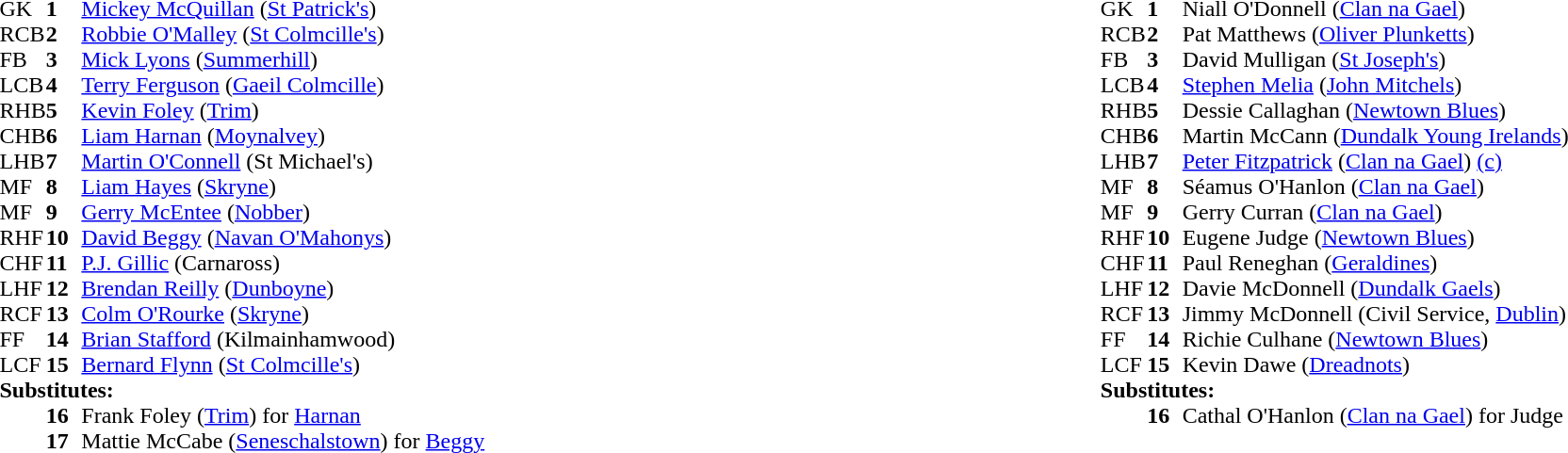<table style="width:100%;">
<tr>
<td style="vertical-align:top; width:50%"><br><table cellspacing="0" cellpadding="0">
<tr>
<th width="25"></th>
<th width="25"></th>
</tr>
<tr>
<td>GK</td>
<td><strong>1</strong></td>
<td><a href='#'>Mickey McQuillan</a> (<a href='#'>St Patrick's</a>)</td>
</tr>
<tr>
<td>RCB</td>
<td><strong>2</strong></td>
<td><a href='#'>Robbie O'Malley</a> (<a href='#'>St Colmcille's</a>)</td>
</tr>
<tr>
<td>FB</td>
<td><strong>3</strong></td>
<td><a href='#'>Mick Lyons</a> (<a href='#'>Summerhill</a>)</td>
</tr>
<tr>
<td>LCB</td>
<td><strong>4</strong></td>
<td><a href='#'>Terry Ferguson</a> (<a href='#'>Gaeil Colmcille</a>)</td>
</tr>
<tr>
<td>RHB</td>
<td><strong>5</strong></td>
<td><a href='#'>Kevin Foley</a> (<a href='#'>Trim</a>)</td>
</tr>
<tr>
<td>CHB</td>
<td><strong>6</strong></td>
<td><a href='#'>Liam Harnan</a> (<a href='#'>Moynalvey</a>)</td>
</tr>
<tr>
<td>LHB</td>
<td><strong>7</strong></td>
<td><a href='#'>Martin O'Connell</a> (St Michael's)</td>
</tr>
<tr>
<td>MF</td>
<td><strong>8</strong></td>
<td><a href='#'>Liam Hayes</a> (<a href='#'>Skryne</a>)</td>
</tr>
<tr>
<td>MF</td>
<td><strong>9</strong></td>
<td><a href='#'>Gerry McEntee</a> (<a href='#'>Nobber</a>)</td>
</tr>
<tr>
<td>RHF</td>
<td><strong>10</strong></td>
<td><a href='#'>David Beggy</a> (<a href='#'>Navan O'Mahonys</a>)</td>
</tr>
<tr>
<td>CHF</td>
<td><strong>11</strong></td>
<td><a href='#'>P.J. Gillic</a> (Carnaross)</td>
</tr>
<tr>
<td>LHF</td>
<td><strong>12</strong></td>
<td><a href='#'>Brendan Reilly</a> (<a href='#'>Dunboyne</a>)</td>
</tr>
<tr>
<td>RCF</td>
<td><strong>13</strong></td>
<td><a href='#'>Colm O'Rourke</a> (<a href='#'>Skryne</a>)</td>
</tr>
<tr>
<td>FF</td>
<td><strong>14</strong></td>
<td><a href='#'>Brian Stafford</a> (Kilmainhamwood)</td>
</tr>
<tr>
<td>LCF</td>
<td><strong>15</strong></td>
<td><a href='#'>Bernard Flynn</a> (<a href='#'>St Colmcille's</a>)</td>
</tr>
<tr>
<td colspan=3><strong>Substitutes:</strong></td>
</tr>
<tr>
<td></td>
<td><strong>16</strong></td>
<td>Frank Foley (<a href='#'>Trim</a>) for <a href='#'>Harnan</a></td>
</tr>
<tr>
<td></td>
<td><strong>17</strong></td>
<td>Mattie McCabe (<a href='#'>Seneschalstown</a>) for <a href='#'>Beggy</a></td>
</tr>
<tr>
</tr>
</table>
</td>
<td style="vertical-align:top; width:50%"><br><table cellspacing="0" cellpadding="0" style="margin:auto">
<tr>
<th width="25"></th>
<th width="25"></th>
</tr>
<tr>
<td>GK</td>
<td><strong>1</strong></td>
<td>Niall O'Donnell (<a href='#'>Clan na Gael</a>)</td>
</tr>
<tr>
<td>RCB</td>
<td><strong>2</strong></td>
<td>Pat Matthews (<a href='#'>Oliver Plunketts</a>)</td>
</tr>
<tr>
<td>FB</td>
<td><strong>3</strong></td>
<td>David Mulligan (<a href='#'>St Joseph's</a>)</td>
</tr>
<tr>
<td>LCB</td>
<td><strong>4</strong></td>
<td><a href='#'>Stephen Melia</a> (<a href='#'>John Mitchels</a>)</td>
</tr>
<tr>
<td>RHB</td>
<td><strong>5</strong></td>
<td>Dessie Callaghan (<a href='#'>Newtown Blues</a>)</td>
</tr>
<tr>
<td>CHB</td>
<td><strong>6</strong></td>
<td>Martin McCann (<a href='#'>Dundalk Young Irelands</a>)</td>
</tr>
<tr>
<td>LHB</td>
<td><strong>7</strong></td>
<td><a href='#'>Peter Fitzpatrick</a> (<a href='#'>Clan na Gael</a>) <a href='#'>(c)</a></td>
</tr>
<tr>
<td>MF</td>
<td><strong>8</strong></td>
<td>Séamus O'Hanlon (<a href='#'>Clan na Gael</a>)</td>
</tr>
<tr>
<td>MF</td>
<td><strong>9</strong></td>
<td>Gerry Curran (<a href='#'>Clan na Gael</a>)</td>
</tr>
<tr>
<td>RHF</td>
<td><strong>10</strong></td>
<td>Eugene Judge (<a href='#'>Newtown Blues</a>)</td>
</tr>
<tr>
<td>CHF</td>
<td><strong>11</strong></td>
<td>Paul Reneghan (<a href='#'>Geraldines</a>)</td>
</tr>
<tr>
<td>LHF</td>
<td><strong>12</strong></td>
<td>Davie McDonnell (<a href='#'>Dundalk Gaels</a>)</td>
</tr>
<tr>
<td>RCF</td>
<td><strong>13</strong></td>
<td>Jimmy McDonnell (Civil Service, <a href='#'>Dublin</a>)</td>
</tr>
<tr>
<td>FF</td>
<td><strong>14</strong></td>
<td>Richie Culhane (<a href='#'>Newtown Blues</a>)</td>
</tr>
<tr>
<td>LCF</td>
<td><strong>15</strong></td>
<td>Kevin Dawe (<a href='#'>Dreadnots</a>)</td>
</tr>
<tr>
<td colspan=3><strong>Substitutes:</strong></td>
</tr>
<tr>
<td></td>
<td><strong>16</strong></td>
<td>Cathal O'Hanlon (<a href='#'>Clan na Gael</a>) for Judge</td>
</tr>
</table>
</td>
</tr>
<tr>
</tr>
</table>
